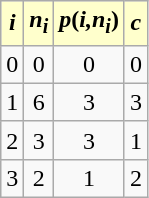<table class="wikitable" style="text-align:center">
<tr>
<th style="background:#ffc"><em>i</em></th>
<th style="background:#ffc"><em>n<sub>i</sub></em></th>
<th style="background:#ffc"><em>p</em>(<em>i,n<sub>i</sub></em>)</th>
<th style="background:#ffc"><em>c</em></th>
</tr>
<tr>
<td>0</td>
<td>0</td>
<td>0</td>
<td>0</td>
</tr>
<tr>
<td>1</td>
<td>6</td>
<td>3</td>
<td>3</td>
</tr>
<tr>
<td>2</td>
<td>3</td>
<td>3</td>
<td>1</td>
</tr>
<tr>
<td>3</td>
<td>2</td>
<td>1</td>
<td>2</td>
</tr>
</table>
